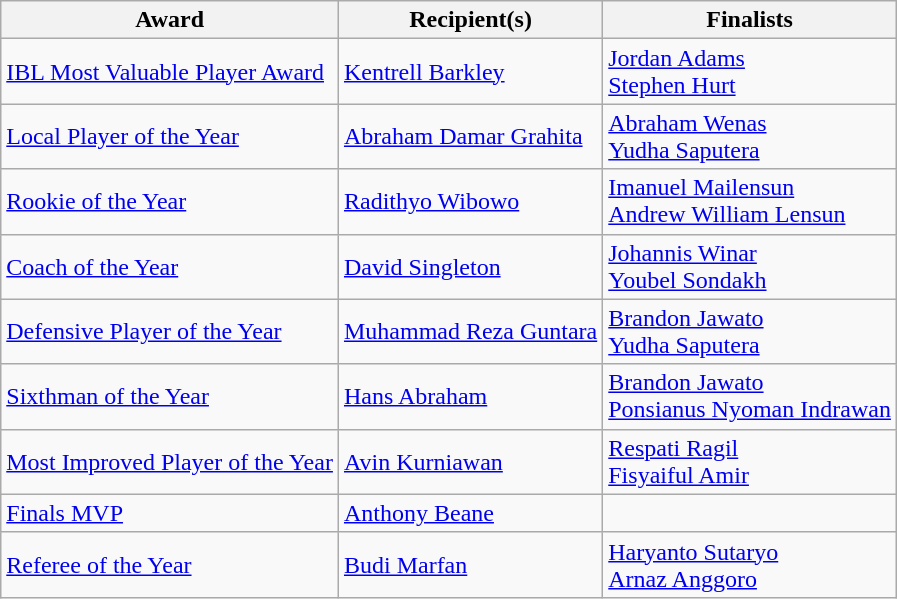<table class="wikitable">
<tr>
<th>Award</th>
<th>Recipient(s)</th>
<th>Finalists</th>
</tr>
<tr>
<td><a href='#'>IBL Most Valuable Player Award</a></td>
<td> <a href='#'>Kentrell Barkley</a> </td>
<td><a href='#'>Jordan Adams</a> <br><a href='#'>Stephen Hurt</a> </td>
</tr>
<tr>
<td><a href='#'>Local Player of the Year</a></td>
<td> <a href='#'>Abraham Damar Grahita</a> </td>
<td><a href='#'>Abraham Wenas</a> <br><a href='#'>Yudha Saputera</a> </td>
</tr>
<tr>
<td><a href='#'>Rookie of the Year</a></td>
<td> <a href='#'>Radithyo Wibowo</a> </td>
<td><a href='#'>Imanuel Mailensun</a> <br><a href='#'>Andrew William Lensun</a> </td>
</tr>
<tr>
<td><a href='#'>Coach of the Year</a></td>
<td> <a href='#'>David Singleton</a> </td>
<td><a href='#'>Johannis Winar</a> <br><a href='#'>Youbel Sondakh</a> </td>
</tr>
<tr>
<td><a href='#'>Defensive Player of the Year</a></td>
<td> <a href='#'>Muhammad Reza Guntara</a> </td>
<td><a href='#'>Brandon Jawato</a> <br><a href='#'>Yudha Saputera</a> </td>
</tr>
<tr>
<td><a href='#'>Sixthman of the Year</a></td>
<td> <a href='#'>Hans Abraham</a> </td>
<td><a href='#'>Brandon Jawato</a> <br><a href='#'>Ponsianus Nyoman Indrawan</a> </td>
</tr>
<tr>
<td><a href='#'>Most Improved Player of the Year</a></td>
<td> <a href='#'>Avin Kurniawan</a> </td>
<td><a href='#'>Respati Ragil</a> <br><a href='#'>Fisyaiful Amir</a> </td>
</tr>
<tr>
<td><a href='#'>Finals MVP</a></td>
<td> <a href='#'>Anthony Beane</a> </td>
</tr>
<tr>
<td><a href='#'>Referee of the Year</a></td>
<td> <a href='#'>Budi Marfan</a></td>
<td><a href='#'>Haryanto Sutaryo</a><br><a href='#'>Arnaz Anggoro</a></td>
</tr>
</table>
